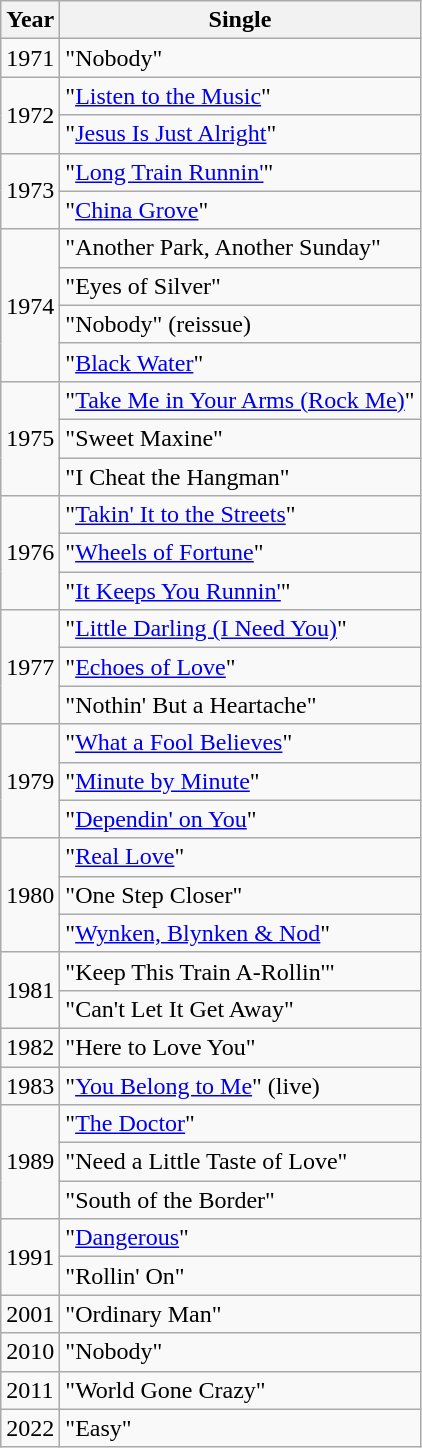<table class="wikitable">
<tr>
<th>Year</th>
<th>Single</th>
</tr>
<tr>
<td>1971</td>
<td>"Nobody"</td>
</tr>
<tr>
<td rowspan="2">1972</td>
<td>"<a href='#'>Listen to the Music</a>"</td>
</tr>
<tr>
<td>"<a href='#'>Jesus Is Just Alright</a>"</td>
</tr>
<tr>
<td rowspan="2">1973</td>
<td>"<a href='#'>Long Train Runnin'</a>"</td>
</tr>
<tr>
<td>"<a href='#'>China Grove</a>"</td>
</tr>
<tr>
<td rowspan="4">1974</td>
<td>"Another Park, Another Sunday"</td>
</tr>
<tr>
<td>"Eyes of Silver"</td>
</tr>
<tr>
<td>"Nobody" (reissue)</td>
</tr>
<tr>
<td>"<a href='#'>Black Water</a>"</td>
</tr>
<tr>
<td rowspan="3">1975</td>
<td>"<a href='#'>Take Me in Your Arms (Rock Me)</a>"</td>
</tr>
<tr>
<td>"Sweet Maxine"</td>
</tr>
<tr>
<td>"I Cheat the Hangman"</td>
</tr>
<tr>
<td rowspan="3">1976</td>
<td>"<a href='#'>Takin' It to the Streets</a>"</td>
</tr>
<tr>
<td>"<a href='#'>Wheels of Fortune</a>"</td>
</tr>
<tr>
<td>"<a href='#'>It Keeps You Runnin'</a>"</td>
</tr>
<tr>
<td rowspan="3">1977</td>
<td>"<a href='#'>Little Darling (I Need You)</a>"</td>
</tr>
<tr>
<td>"<a href='#'>Echoes of Love</a>"</td>
</tr>
<tr>
<td>"Nothin' But a Heartache"</td>
</tr>
<tr>
<td rowspan="3">1979</td>
<td>"<a href='#'>What a Fool Believes</a>"</td>
</tr>
<tr>
<td>"<a href='#'>Minute by Minute</a>"</td>
</tr>
<tr>
<td>"<a href='#'>Dependin' on You</a>"</td>
</tr>
<tr>
<td rowspan="3">1980</td>
<td>"<a href='#'>Real Love</a>"</td>
</tr>
<tr>
<td>"One Step Closer"</td>
</tr>
<tr>
<td>"<a href='#'>Wynken, Blynken & Nod</a>"</td>
</tr>
<tr>
<td rowspan="2">1981</td>
<td>"Keep This Train A-Rollin'"</td>
</tr>
<tr>
<td>"Can't Let It Get Away"</td>
</tr>
<tr>
<td>1982</td>
<td>"Here to Love You"</td>
</tr>
<tr>
<td>1983</td>
<td>"<a href='#'>You Belong to Me</a>" (live)</td>
</tr>
<tr>
<td rowspan="3">1989</td>
<td>"<a href='#'>The Doctor</a>"</td>
</tr>
<tr>
<td>"Need a Little Taste of Love"</td>
</tr>
<tr>
<td>"South of the Border"</td>
</tr>
<tr>
<td rowspan="2">1991</td>
<td>"<a href='#'>Dangerous</a>"</td>
</tr>
<tr>
<td>"Rollin' On"</td>
</tr>
<tr>
<td>2001</td>
<td>"Ordinary Man"</td>
</tr>
<tr>
<td>2010</td>
<td>"Nobody"</td>
</tr>
<tr>
<td>2011</td>
<td>"World Gone Crazy"</td>
</tr>
<tr>
<td>2022</td>
<td>"Easy"</td>
</tr>
</table>
